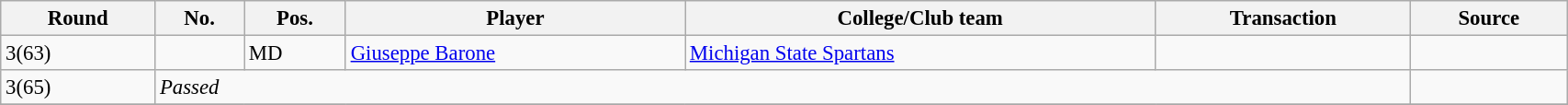<table class="wikitable sortable" style="width:90%; text-align:center; font-size:95%; text-align:left;">
<tr>
<th>Round</th>
<th>No.</th>
<th>Pos.</th>
<th>Player</th>
<th>College/Club team</th>
<th>Transaction</th>
<th>Source</th>
</tr>
<tr>
<td>3(63)</td>
<td></td>
<td>MD</td>
<td> <a href='#'>Giuseppe Barone</a></td>
<td> <a href='#'>Michigan State Spartans</a></td>
<td></td>
<td></td>
</tr>
<tr>
<td>3(65)</td>
<td colspan="5"><em>Passed</em></td>
<td></td>
</tr>
<tr>
</tr>
</table>
